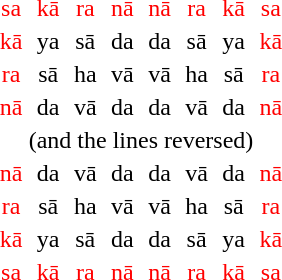<table style="text-align:center; width:200px;">
<tr style="color:red;">
<td>sa</td>
<td>kā</td>
<td>ra</td>
<td>nā</td>
<td>nā</td>
<td>ra</td>
<td>kā</td>
<td>sa</td>
</tr>
<tr>
<td style="color:red;">kā</td>
<td>ya</td>
<td>sā</td>
<td>da</td>
<td>da</td>
<td>sā</td>
<td>ya</td>
<td style="color:red;">kā</td>
</tr>
<tr>
<td style="color:red;">ra</td>
<td>sā</td>
<td>ha</td>
<td>vā</td>
<td>vā</td>
<td>ha</td>
<td>sā</td>
<td style="color:red;">ra</td>
</tr>
<tr>
<td style="color:red;">nā</td>
<td>da</td>
<td>vā</td>
<td>da</td>
<td>da</td>
<td>vā</td>
<td>da</td>
<td style="color:red;">nā</td>
</tr>
<tr>
<td colspan=8>(and the lines reversed)</td>
</tr>
<tr>
<td style="color:red;">nā</td>
<td>da</td>
<td>vā</td>
<td>da</td>
<td>da</td>
<td>vā</td>
<td>da</td>
<td style="color:red;">nā</td>
</tr>
<tr>
<td style="color:red;">ra</td>
<td>sā</td>
<td>ha</td>
<td>vā</td>
<td>vā</td>
<td>ha</td>
<td>sā</td>
<td style="color:red;">ra</td>
</tr>
<tr>
<td style="color:red;">kā</td>
<td>ya</td>
<td>sā</td>
<td>da</td>
<td>da</td>
<td>sā</td>
<td>ya</td>
<td style="color:red;">kā</td>
</tr>
<tr style="color:red;">
<td>sa</td>
<td>kā</td>
<td>ra</td>
<td>nā</td>
<td>nā</td>
<td>ra</td>
<td>kā</td>
<td>sa</td>
</tr>
</table>
